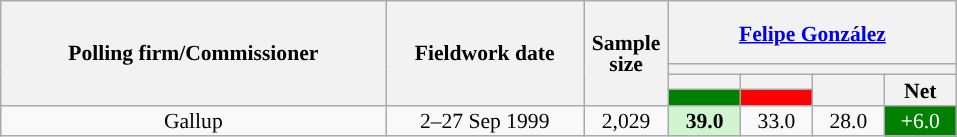<table class="wikitable collapsible collapsed" style="text-align:center; font-size:90%; line-height:14px;">
<tr style="height:42px;">
<th style="width:250px;" rowspan="4">Polling firm/Commissioner</th>
<th style="width:125px;" rowspan="4">Fieldwork date</th>
<th style="width:50px;" rowspan="4">Sample size</th>
<th style="width:185px;" colspan="4"><a href='#'>Felipe González</a><br></th>
</tr>
<tr>
<th colspan="4" style="background:"></th>
</tr>
<tr>
<th style="width:30px;"></th>
<th style="width:30px;"></th>
<th style="width:30px;" rowspan="2"></th>
<th style="width:30px;" rowspan="2">Net</th>
</tr>
<tr>
<th style="color:inherit;background:#008000;"></th>
<th style="color:inherit;background:#FF0000;"></th>
</tr>
<tr>
<td>Gallup</td>
<td>2–27 Sep 1999</td>
<td>2,029</td>
<td style="background:#D1F5D1;"><strong>39.0</strong></td>
<td>33.0</td>
<td>28.0</td>
<td style="background:#008000; color:white;">+6.0</td>
</tr>
</table>
